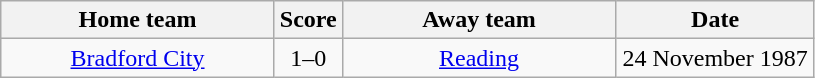<table class="wikitable" style="text-align:center">
<tr>
<th width=175>Home team</th>
<th width=20>Score</th>
<th width=175>Away team</th>
<th width=125>Date</th>
</tr>
<tr>
<td><a href='#'>Bradford City</a></td>
<td>1–0</td>
<td><a href='#'>Reading</a></td>
<td>24 November 1987</td>
</tr>
</table>
